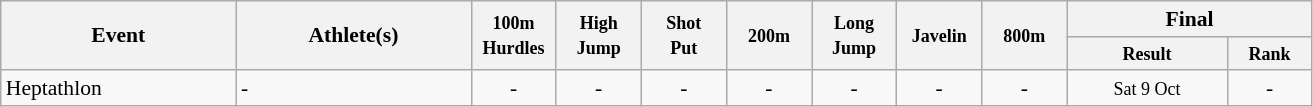<table class=wikitable style="font-size:90%">
<tr>
<th rowspan="2" width=150>Event</th>
<th rowspan="2" width=150>Athlete(s)</th>
<th rowspan="2" width=50><small>100m<br>Hurdles</small></th>
<th rowspan="2" width=50><small>High<br>Jump</small></th>
<th rowspan="2" width=50><small>Shot<br>Put</small></th>
<th rowspan="2" width=50><small>200m</small></th>
<th rowspan="2" width=50><small>Long<br>Jump</small></th>
<th rowspan="2" width=50><small>Javelin</small></th>
<th rowspan="2" width=50><small>800m</small></th>
<th colspan="2" width=150>Final</th>
</tr>
<tr>
<th style="line-height:1em" width=100><small>Result</small></th>
<th style="line-height:1em" width=50><small>Rank</small></th>
</tr>
<tr>
<td>Heptathlon</td>
<td>-</td>
<td align="center">-</td>
<td align="center">-</td>
<td align="center">-</td>
<td align="center">-</td>
<td align="center">-</td>
<td align="center">-</td>
<td align="center">-</td>
<td align="center"><small>Sat 9 Oct</small></td>
<td align="center">-</td>
</tr>
</table>
